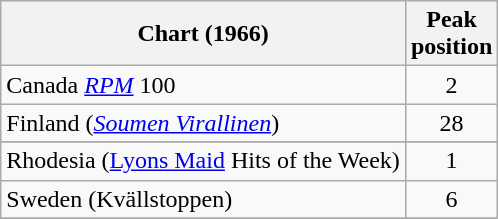<table class="wikitable sortable">
<tr>
<th scope="col">Chart (1966)</th>
<th scope="col">Peak<br>position</th>
</tr>
<tr>
<td>Canada <em><a href='#'>RPM</a></em> 100</td>
<td style="text-align:center;">2</td>
</tr>
<tr>
<td align="left">Finland (<a href='#'><em>Soumen Virallinen</em></a>)</td>
<td style="text-align:center;">28</td>
</tr>
<tr>
</tr>
<tr>
</tr>
<tr>
</tr>
<tr>
</tr>
<tr>
<td>Rhodesia (<a href='#'>Lyons Maid</a> Hits of the Week)</td>
<td style="text-align:center;">1</td>
</tr>
<tr>
<td>Sweden (Kvällstoppen)</td>
<td style="text-align:center;">6</td>
</tr>
<tr>
</tr>
<tr>
</tr>
</table>
